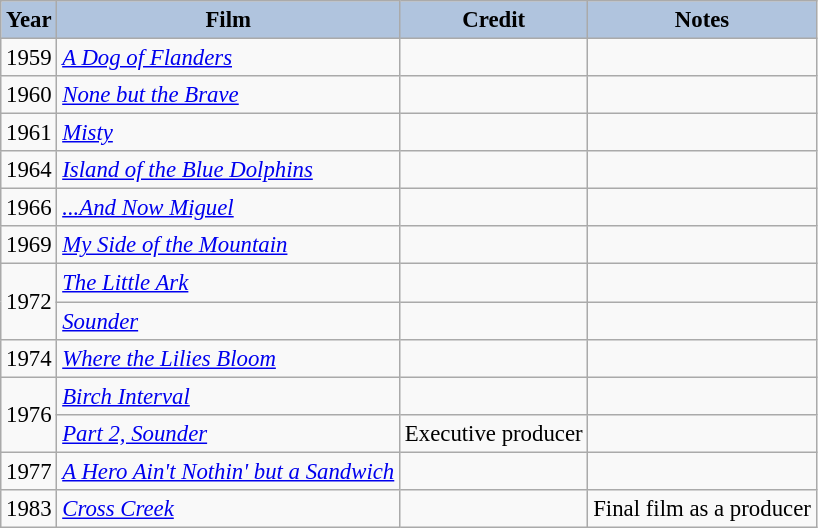<table class="wikitable" style="font-size:95%;">
<tr>
<th style="background:#B0C4DE;">Year</th>
<th style="background:#B0C4DE;">Film</th>
<th style="background:#B0C4DE;">Credit</th>
<th style="background:#B0C4DE;">Notes</th>
</tr>
<tr>
<td>1959</td>
<td><em><a href='#'>A Dog of Flanders</a></em></td>
<td></td>
<td></td>
</tr>
<tr>
<td>1960</td>
<td><em><a href='#'>None but the Brave</a></em></td>
<td></td>
<td></td>
</tr>
<tr>
<td>1961</td>
<td><em><a href='#'>Misty</a></em></td>
<td></td>
<td></td>
</tr>
<tr>
<td>1964</td>
<td><em><a href='#'>Island of the Blue Dolphins</a></em></td>
<td></td>
<td></td>
</tr>
<tr>
<td>1966</td>
<td><em><a href='#'>...And Now Miguel</a></em></td>
<td></td>
<td></td>
</tr>
<tr>
<td>1969</td>
<td><em><a href='#'>My Side of the Mountain</a></em></td>
<td></td>
<td></td>
</tr>
<tr>
<td rowspan=2>1972</td>
<td><em><a href='#'>The Little Ark</a></em></td>
<td></td>
<td></td>
</tr>
<tr>
<td><em><a href='#'>Sounder</a></em></td>
<td></td>
<td></td>
</tr>
<tr>
<td>1974</td>
<td><em><a href='#'>Where the Lilies Bloom</a></em></td>
<td></td>
<td></td>
</tr>
<tr>
<td rowspan=2>1976</td>
<td><em><a href='#'>Birch Interval</a></em></td>
<td></td>
<td></td>
</tr>
<tr>
<td><em><a href='#'>Part 2, Sounder</a></em></td>
<td>Executive producer</td>
<td></td>
</tr>
<tr>
<td>1977</td>
<td><em><a href='#'>A Hero Ain't Nothin' but a Sandwich</a></em></td>
<td></td>
<td></td>
</tr>
<tr>
<td>1983</td>
<td><em><a href='#'>Cross Creek</a></em></td>
<td></td>
<td>Final film as a producer</td>
</tr>
</table>
